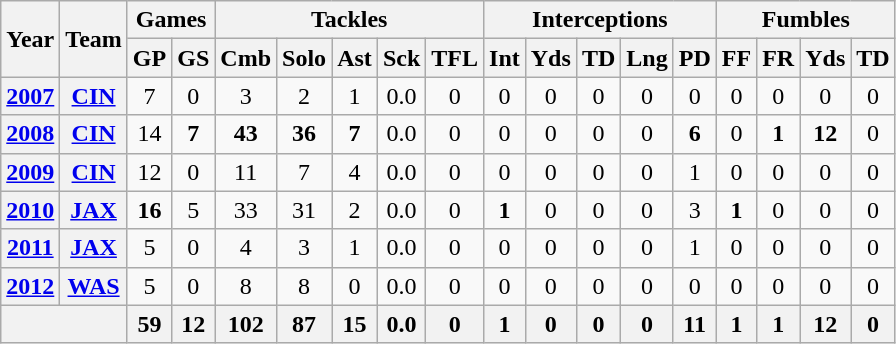<table class="wikitable" style="text-align:center">
<tr>
<th rowspan="2">Year</th>
<th rowspan="2">Team</th>
<th colspan="2">Games</th>
<th colspan="5">Tackles</th>
<th colspan="5">Interceptions</th>
<th colspan="4">Fumbles</th>
</tr>
<tr>
<th>GP</th>
<th>GS</th>
<th>Cmb</th>
<th>Solo</th>
<th>Ast</th>
<th>Sck</th>
<th>TFL</th>
<th>Int</th>
<th>Yds</th>
<th>TD</th>
<th>Lng</th>
<th>PD</th>
<th>FF</th>
<th>FR</th>
<th>Yds</th>
<th>TD</th>
</tr>
<tr>
<th><a href='#'>2007</a></th>
<th><a href='#'>CIN</a></th>
<td>7</td>
<td>0</td>
<td>3</td>
<td>2</td>
<td>1</td>
<td>0.0</td>
<td>0</td>
<td>0</td>
<td>0</td>
<td>0</td>
<td>0</td>
<td>0</td>
<td>0</td>
<td>0</td>
<td>0</td>
<td>0</td>
</tr>
<tr>
<th><a href='#'>2008</a></th>
<th><a href='#'>CIN</a></th>
<td>14</td>
<td><strong>7</strong></td>
<td><strong>43</strong></td>
<td><strong>36</strong></td>
<td><strong>7</strong></td>
<td>0.0</td>
<td>0</td>
<td>0</td>
<td>0</td>
<td>0</td>
<td>0</td>
<td><strong>6</strong></td>
<td>0</td>
<td><strong>1</strong></td>
<td><strong>12</strong></td>
<td>0</td>
</tr>
<tr>
<th><a href='#'>2009</a></th>
<th><a href='#'>CIN</a></th>
<td>12</td>
<td>0</td>
<td>11</td>
<td>7</td>
<td>4</td>
<td>0.0</td>
<td>0</td>
<td>0</td>
<td>0</td>
<td>0</td>
<td>0</td>
<td>1</td>
<td>0</td>
<td>0</td>
<td>0</td>
<td>0</td>
</tr>
<tr>
<th><a href='#'>2010</a></th>
<th><a href='#'>JAX</a></th>
<td><strong>16</strong></td>
<td>5</td>
<td>33</td>
<td>31</td>
<td>2</td>
<td>0.0</td>
<td>0</td>
<td><strong>1</strong></td>
<td>0</td>
<td>0</td>
<td>0</td>
<td>3</td>
<td><strong>1</strong></td>
<td>0</td>
<td>0</td>
<td>0</td>
</tr>
<tr>
<th><a href='#'>2011</a></th>
<th><a href='#'>JAX</a></th>
<td>5</td>
<td>0</td>
<td>4</td>
<td>3</td>
<td>1</td>
<td>0.0</td>
<td>0</td>
<td>0</td>
<td>0</td>
<td>0</td>
<td>0</td>
<td>1</td>
<td>0</td>
<td>0</td>
<td>0</td>
<td>0</td>
</tr>
<tr>
<th><a href='#'>2012</a></th>
<th><a href='#'>WAS</a></th>
<td>5</td>
<td>0</td>
<td>8</td>
<td>8</td>
<td>0</td>
<td>0.0</td>
<td>0</td>
<td>0</td>
<td>0</td>
<td>0</td>
<td>0</td>
<td>0</td>
<td>0</td>
<td>0</td>
<td>0</td>
<td>0</td>
</tr>
<tr>
<th colspan="2"></th>
<th>59</th>
<th>12</th>
<th>102</th>
<th>87</th>
<th>15</th>
<th>0.0</th>
<th>0</th>
<th>1</th>
<th>0</th>
<th>0</th>
<th>0</th>
<th>11</th>
<th>1</th>
<th>1</th>
<th>12</th>
<th>0</th>
</tr>
</table>
